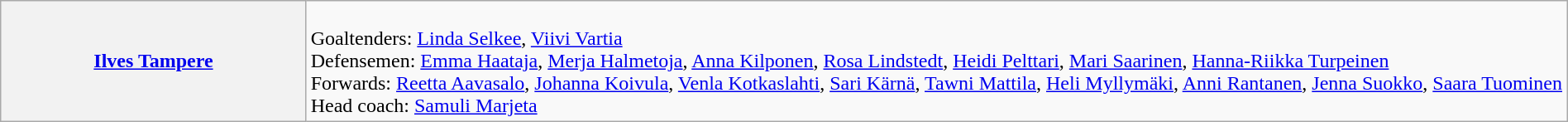<table class="wikitable" width="100%">
<tr align="left">
<th width="19.5%"><strong> <a href='#'>Ilves Tampere</a></strong></th>
<td><br>Goaltenders: <a href='#'>Linda Selkee</a>, <a href='#'>Viivi Vartia</a><br>Defensemen: <a href='#'>Emma Haataja</a>, <a href='#'>Merja Halmetoja</a>, <a href='#'>Anna Kilponen</a>, <a href='#'>Rosa Lindstedt</a>, <a href='#'>Heidi Pelttari</a>, <a href='#'>Mari Saarinen</a>, <a href='#'>Hanna-Riikka Turpeinen</a><br>Forwards: <a href='#'>Reetta Aavasalo</a>, <a href='#'>Johanna Koivula</a>, <a href='#'>Venla Kotkaslahti</a>, <a href='#'>Sari Kärnä</a>, <a href='#'>Tawni Mattila</a>, <a href='#'>Heli Myllymäki</a>,  <a href='#'>Anni Rantanen</a>, <a href='#'>Jenna Suokko</a>, <a href='#'>Saara Tuominen</a><br><div>
Head coach:  <a href='#'>Samuli Marjeta</a>
</div></td>
</tr>
</table>
